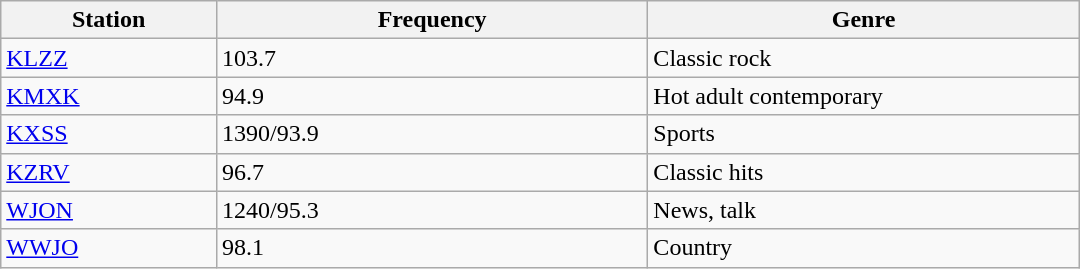<table class="wikitable" style="width:45em;">
<tr>
<th style="width:20%">Station</th>
<th style="width:40%">Frequency</th>
<th style="width:40%">Genre</th>
</tr>
<tr>
<td><a href='#'>KLZZ</a></td>
<td>103.7</td>
<td>Classic rock</td>
</tr>
<tr>
<td><a href='#'>KMXK</a></td>
<td>94.9</td>
<td>Hot adult contemporary</td>
</tr>
<tr>
<td><a href='#'>KXSS</a></td>
<td>1390/93.9</td>
<td>Sports</td>
</tr>
<tr>
<td><a href='#'>KZRV</a></td>
<td>96.7</td>
<td>Classic hits</td>
</tr>
<tr>
<td><a href='#'>WJON</a></td>
<td>1240/95.3</td>
<td>News, talk</td>
</tr>
<tr>
<td><a href='#'>WWJO</a></td>
<td>98.1</td>
<td>Country</td>
</tr>
</table>
